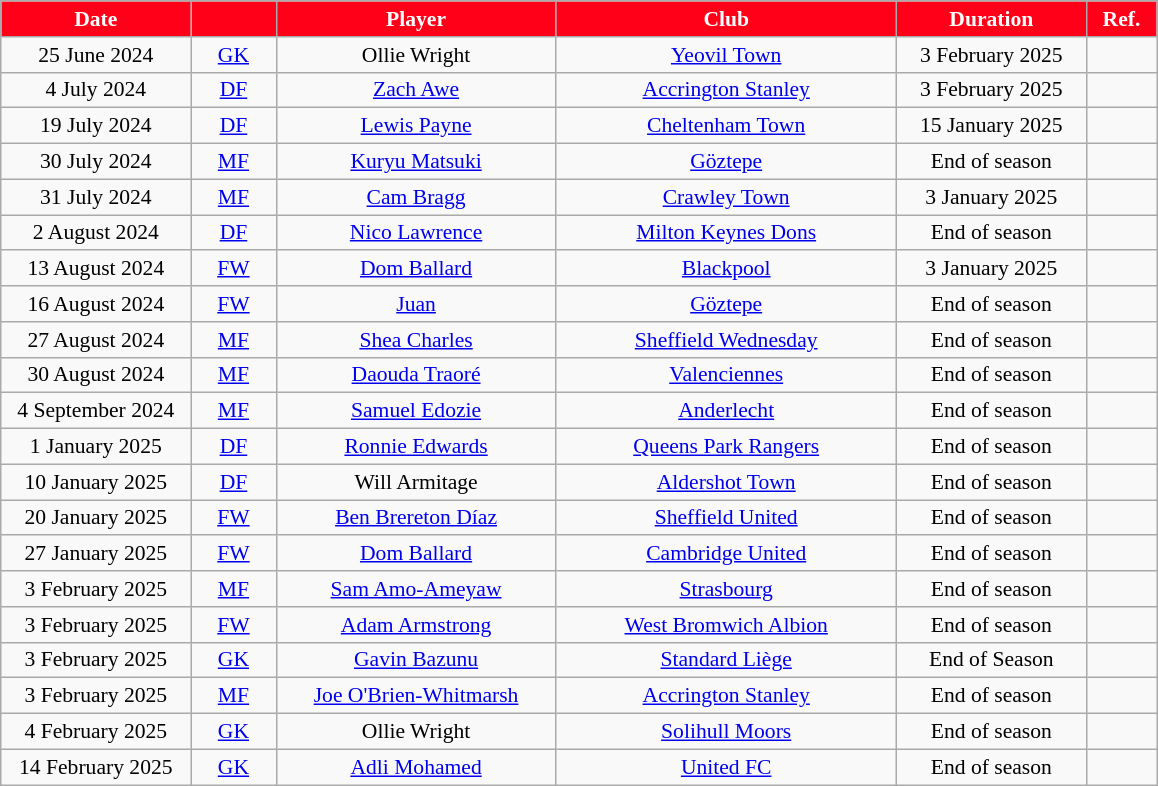<table class="wikitable" style="text-align:center; font-size:90%; ">
<tr>
<th style="background:#FF0018; color:#FFFFFF; width:120px;">Date</th>
<th style="background:#FF0018; color:#FFFFFF; width:50px;"></th>
<th style="background:#FF0018; color:#FFFFFF; width:180px;">Player</th>
<th style="background:#FF0018; color:#FFFFFF; width:220px;">Club</th>
<th style="background:#FF0018; color:#FFFFFF; width:120px;">Duration</th>
<th style="background:#FF0018; color:#FFFFFF; width:40px;">Ref.</th>
</tr>
<tr>
<td>25 June 2024</td>
<td><a href='#'>GK</a></td>
<td> Ollie Wright</td>
<td> <a href='#'>Yeovil Town</a></td>
<td>3 February 2025</td>
<td></td>
</tr>
<tr>
<td>4 July 2024</td>
<td><a href='#'>DF</a></td>
<td> <a href='#'>Zach Awe</a></td>
<td> <a href='#'>Accrington Stanley</a></td>
<td>3 February 2025</td>
<td></td>
</tr>
<tr>
<td>19 July 2024</td>
<td><a href='#'>DF</a></td>
<td> <a href='#'>Lewis Payne</a></td>
<td> <a href='#'>Cheltenham Town</a></td>
<td>15 January 2025</td>
<td></td>
</tr>
<tr>
<td>30 July 2024</td>
<td><a href='#'>MF</a></td>
<td> <a href='#'>Kuryu Matsuki</a></td>
<td> <a href='#'>Göztepe</a></td>
<td>End of season</td>
<td></td>
</tr>
<tr>
<td>31 July 2024</td>
<td><a href='#'>MF</a></td>
<td> <a href='#'>Cam Bragg</a></td>
<td> <a href='#'>Crawley Town</a></td>
<td>3 January 2025</td>
<td></td>
</tr>
<tr>
<td>2 August 2024</td>
<td><a href='#'>DF</a></td>
<td> <a href='#'>Nico Lawrence</a></td>
<td> <a href='#'>Milton Keynes Dons</a></td>
<td>End of season</td>
<td></td>
</tr>
<tr>
<td>13 August 2024</td>
<td><a href='#'>FW</a></td>
<td> <a href='#'>Dom Ballard</a></td>
<td> <a href='#'>Blackpool</a></td>
<td>3 January 2025</td>
<td></td>
</tr>
<tr>
<td>16 August 2024</td>
<td><a href='#'>FW</a></td>
<td> <a href='#'>Juan</a></td>
<td> <a href='#'>Göztepe</a></td>
<td>End of season</td>
<td></td>
</tr>
<tr>
<td>27 August 2024</td>
<td><a href='#'>MF</a></td>
<td> <a href='#'>Shea Charles</a></td>
<td> <a href='#'>Sheffield Wednesday</a></td>
<td>End of season</td>
<td></td>
</tr>
<tr>
<td>30 August 2024</td>
<td><a href='#'>MF</a></td>
<td> <a href='#'>Daouda Traoré</a></td>
<td> <a href='#'>Valenciennes</a></td>
<td>End of season</td>
<td></td>
</tr>
<tr>
<td>4 September 2024</td>
<td><a href='#'>MF</a></td>
<td> <a href='#'>Samuel Edozie</a></td>
<td> <a href='#'>Anderlecht</a></td>
<td>End of season</td>
<td></td>
</tr>
<tr>
<td>1 January 2025</td>
<td><a href='#'>DF</a></td>
<td> <a href='#'>Ronnie Edwards</a></td>
<td> <a href='#'>Queens Park Rangers</a></td>
<td>End of season</td>
<td></td>
</tr>
<tr>
<td>10 January 2025</td>
<td><a href='#'>DF</a></td>
<td> Will Armitage</td>
<td> <a href='#'>Aldershot Town</a></td>
<td>End of season</td>
<td></td>
</tr>
<tr>
<td>20 January 2025</td>
<td><a href='#'>FW</a></td>
<td> <a href='#'>Ben Brereton Díaz</a></td>
<td> <a href='#'>Sheffield United</a></td>
<td>End of season</td>
<td></td>
</tr>
<tr>
<td>27 January 2025</td>
<td><a href='#'>FW</a></td>
<td> <a href='#'>Dom Ballard</a></td>
<td> <a href='#'>Cambridge United</a></td>
<td>End of season</td>
<td></td>
</tr>
<tr>
<td>3 February 2025</td>
<td><a href='#'>MF</a></td>
<td> <a href='#'>Sam Amo-Ameyaw</a></td>
<td> <a href='#'>Strasbourg</a></td>
<td>End of season</td>
<td></td>
</tr>
<tr>
<td>3 February 2025</td>
<td><a href='#'>FW</a></td>
<td> <a href='#'>Adam Armstrong</a></td>
<td> <a href='#'>West Bromwich Albion</a></td>
<td>End of season</td>
<td></td>
</tr>
<tr>
<td>3 February 2025</td>
<td><a href='#'>GK</a></td>
<td> <a href='#'>Gavin Bazunu</a></td>
<td> <a href='#'>Standard Liège</a></td>
<td>End of Season</td>
<td></td>
</tr>
<tr>
<td>3 February 2025</td>
<td><a href='#'>MF</a></td>
<td> <a href='#'>Joe O'Brien-Whitmarsh</a></td>
<td> <a href='#'>Accrington Stanley</a></td>
<td>End of season</td>
<td></td>
</tr>
<tr>
<td>4 February 2025</td>
<td><a href='#'>GK</a></td>
<td> Ollie Wright</td>
<td> <a href='#'>Solihull Moors</a></td>
<td>End of season</td>
<td></td>
</tr>
<tr>
<td>14 February 2025</td>
<td><a href='#'>GK</a></td>
<td> <a href='#'>Adli Mohamed</a></td>
<td> <a href='#'>United FC</a></td>
<td>End of season</td>
<td></td>
</tr>
</table>
